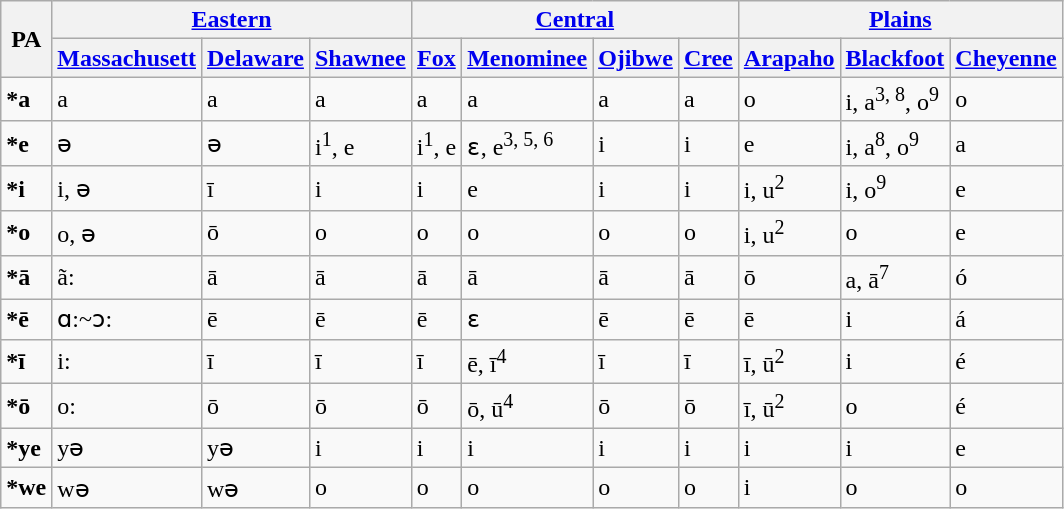<table class="wikitable">
<tr>
<th rowspan="2">PA</th>
<th colspan="3"><a href='#'>Eastern</a></th>
<th colspan="4"><a href='#'>Central</a></th>
<th colspan="3"><a href='#'>Plains</a></th>
</tr>
<tr>
<th><a href='#'>Massachusett</a></th>
<th><a href='#'>Delaware</a></th>
<th><a href='#'>Shawnee</a></th>
<th><a href='#'>Fox</a></th>
<th><a href='#'>Menominee</a></th>
<th><a href='#'>Ojibwe</a></th>
<th><a href='#'>Cree</a></th>
<th><a href='#'>Arapaho</a></th>
<th><a href='#'>Blackfoot</a></th>
<th><a href='#'>Cheyenne</a></th>
</tr>
<tr>
<td><strong>*a</strong></td>
<td>a</td>
<td>a</td>
<td>a</td>
<td>a</td>
<td>a</td>
<td>a</td>
<td>a</td>
<td>o</td>
<td>i, a<sup>3, 8</sup>, o<sup>9</sup></td>
<td>o</td>
</tr>
<tr>
<td><strong>*e</strong></td>
<td>ə</td>
<td>ə</td>
<td>i<sup>1</sup>, e</td>
<td>i<sup>1</sup>, e</td>
<td>ɛ, e<sup>3, 5, 6</sup></td>
<td>i</td>
<td>i</td>
<td>e</td>
<td>i, a<sup>8</sup>, o<sup>9</sup></td>
<td>a</td>
</tr>
<tr>
<td><strong>*i</strong></td>
<td>i, ə</td>
<td>ī</td>
<td>i</td>
<td>i</td>
<td>e</td>
<td>i</td>
<td>i</td>
<td>i, u<sup>2</sup></td>
<td>i, o<sup>9</sup></td>
<td>e</td>
</tr>
<tr>
<td><strong>*o</strong></td>
<td>o, ə</td>
<td>ō</td>
<td>o</td>
<td>o</td>
<td>o</td>
<td>o</td>
<td>o</td>
<td>i, u<sup>2</sup></td>
<td>o</td>
<td>e</td>
</tr>
<tr>
<td><strong>*ā</strong></td>
<td>ã:</td>
<td>ā</td>
<td>ā</td>
<td>ā</td>
<td>ā</td>
<td>ā</td>
<td>ā</td>
<td>ō</td>
<td>a, ā<sup>7</sup></td>
<td>ó</td>
</tr>
<tr>
<td><strong>*ē</strong></td>
<td>ɑ:~ɔ:</td>
<td>ē</td>
<td>ē</td>
<td>ē</td>
<td>ɛ</td>
<td>ē</td>
<td>ē</td>
<td>ē</td>
<td>i</td>
<td>á</td>
</tr>
<tr>
<td><strong>*ī</strong></td>
<td>i:</td>
<td>ī</td>
<td>ī</td>
<td>ī</td>
<td>ē, ī<sup>4</sup></td>
<td>ī</td>
<td>ī</td>
<td>ī, ū<sup>2</sup></td>
<td>i</td>
<td>é</td>
</tr>
<tr>
<td><strong>*ō</strong></td>
<td>o:</td>
<td>ō</td>
<td>ō</td>
<td>ō</td>
<td>ō, ū<sup>4</sup></td>
<td>ō</td>
<td>ō</td>
<td>ī, ū<sup>2</sup></td>
<td>o</td>
<td>é</td>
</tr>
<tr>
<td><strong>*ye</strong></td>
<td>yə</td>
<td>yə</td>
<td>i</td>
<td>i</td>
<td>i</td>
<td>i</td>
<td>i</td>
<td>i</td>
<td>i</td>
<td>e</td>
</tr>
<tr>
<td><strong>*we</strong></td>
<td>wə</td>
<td>wə</td>
<td>o</td>
<td>o</td>
<td>o</td>
<td>o</td>
<td>o</td>
<td>i</td>
<td>o</td>
<td>o</td>
</tr>
</table>
